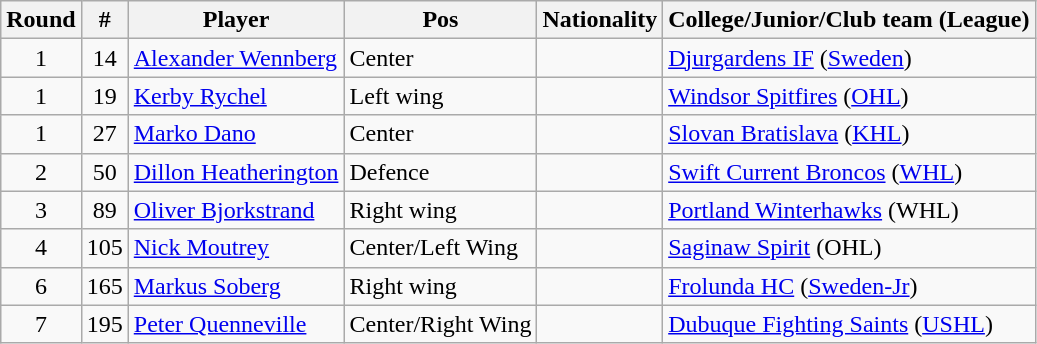<table class="wikitable">
<tr>
<th>Round</th>
<th>#</th>
<th>Player</th>
<th>Pos</th>
<th>Nationality</th>
<th>College/Junior/Club team (League)</th>
</tr>
<tr>
<td style="text-align:center">1</td>
<td style="text-align:center">14</td>
<td><a href='#'>Alexander Wennberg</a></td>
<td>Center</td>
<td></td>
<td><a href='#'>Djurgardens IF</a> (<a href='#'>Sweden</a>)</td>
</tr>
<tr>
<td style="text-align:center">1</td>
<td style="text-align:center">19</td>
<td><a href='#'>Kerby Rychel</a></td>
<td>Left wing</td>
<td></td>
<td><a href='#'>Windsor Spitfires</a> (<a href='#'>OHL</a>)</td>
</tr>
<tr>
<td style="text-align:center">1</td>
<td style="text-align:center">27</td>
<td><a href='#'>Marko Dano</a></td>
<td>Center</td>
<td></td>
<td><a href='#'>Slovan Bratislava</a> (<a href='#'>KHL</a>)</td>
</tr>
<tr>
<td style="text-align:center">2</td>
<td style="text-align:center">50</td>
<td><a href='#'>Dillon Heatherington</a></td>
<td>Defence</td>
<td></td>
<td><a href='#'>Swift Current Broncos</a> (<a href='#'>WHL</a>)</td>
</tr>
<tr>
<td style="text-align:center">3</td>
<td style="text-align:center">89</td>
<td><a href='#'>Oliver Bjorkstrand</a></td>
<td>Right wing</td>
<td></td>
<td><a href='#'>Portland Winterhawks</a> (WHL)</td>
</tr>
<tr>
<td style="text-align:center">4</td>
<td style="text-align:center">105</td>
<td><a href='#'>Nick Moutrey</a></td>
<td>Center/Left Wing</td>
<td></td>
<td><a href='#'>Saginaw Spirit</a> (OHL)</td>
</tr>
<tr>
<td style="text-align:center">6</td>
<td style="text-align:center">165</td>
<td><a href='#'>Markus Soberg</a></td>
<td>Right wing</td>
<td></td>
<td><a href='#'>Frolunda HC</a> (<a href='#'>Sweden-Jr</a>)</td>
</tr>
<tr>
<td style="text-align:center">7</td>
<td style="text-align:center">195</td>
<td><a href='#'>Peter Quenneville</a></td>
<td>Center/Right Wing</td>
<td></td>
<td><a href='#'>Dubuque Fighting Saints</a> (<a href='#'>USHL</a>)</td>
</tr>
</table>
